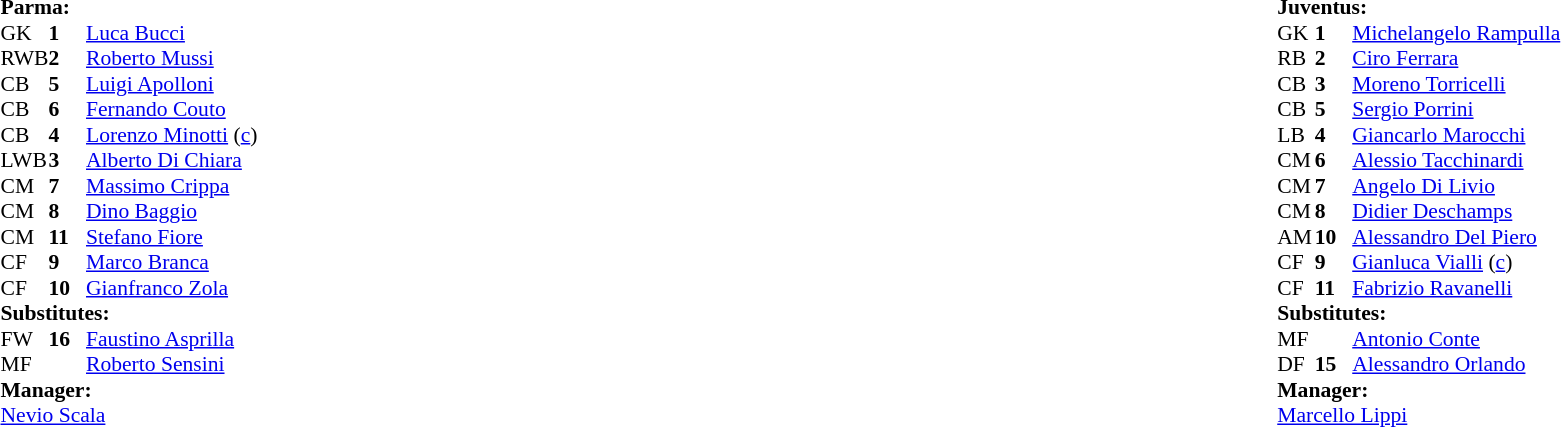<table width=100%>
<tr>
<td valign=top width=50%><br><table style=font-size:90% cellspacing=0 cellpadding=0>
<tr>
<td colspan="4"><strong>Parma:</strong></td>
</tr>
<tr>
<th width=25></th>
<th width=25></th>
</tr>
<tr>
<td>GK</td>
<td><strong>1</strong></td>
<td> <a href='#'>Luca Bucci</a></td>
<td></td>
</tr>
<tr>
<td>RWB</td>
<td><strong>2</strong></td>
<td> <a href='#'>Roberto Mussi</a></td>
</tr>
<tr>
<td>CB</td>
<td><strong>5</strong></td>
<td> <a href='#'>Luigi Apolloni</a></td>
<td></td>
</tr>
<tr>
<td>CB</td>
<td><strong>6</strong></td>
<td> <a href='#'>Fernando Couto</a></td>
<td></td>
<td></td>
</tr>
<tr>
<td>CB</td>
<td><strong>4</strong></td>
<td> <a href='#'>Lorenzo Minotti</a> (<a href='#'>c</a>)</td>
</tr>
<tr>
<td>LWB</td>
<td><strong>3</strong></td>
<td> <a href='#'>Alberto Di Chiara</a></td>
</tr>
<tr>
<td>CM</td>
<td><strong>7</strong></td>
<td> <a href='#'>Massimo Crippa</a></td>
</tr>
<tr>
<td>CM</td>
<td><strong>8</strong></td>
<td> <a href='#'>Dino Baggio</a></td>
</tr>
<tr>
<td>CM</td>
<td><strong>11</strong></td>
<td> <a href='#'>Stefano Fiore</a></td>
<td></td>
<td></td>
</tr>
<tr>
<td>CF</td>
<td><strong>9</strong></td>
<td> <a href='#'>Marco Branca</a></td>
</tr>
<tr>
<td>CF</td>
<td><strong>10</strong></td>
<td> <a href='#'>Gianfranco Zola</a></td>
<td></td>
</tr>
<tr>
<td colspan=3><strong>Substitutes:</strong></td>
</tr>
<tr>
<td>FW</td>
<td><strong>16</strong></td>
<td> <a href='#'>Faustino Asprilla</a></td>
<td></td>
<td></td>
</tr>
<tr>
<td>MF</td>
<td></td>
<td> <a href='#'>Roberto Sensini</a></td>
<td></td>
<td></td>
</tr>
<tr>
<td colspan=3><strong>Manager:</strong></td>
</tr>
<tr>
<td colspan=4> <a href='#'>Nevio Scala</a></td>
</tr>
</table>
</td>
<td valign="top"></td>
<td valign="top" width="50%"><br><table style=font-size:90% cellspacing=0 cellpadding=0 align="center">
<tr>
<td colspan="4"><strong>Juventus:</strong></td>
</tr>
<tr>
<th width=25></th>
<th width=25></th>
</tr>
<tr>
<td>GK</td>
<td><strong>1</strong></td>
<td> <a href='#'>Michelangelo Rampulla</a></td>
</tr>
<tr>
<td>RB</td>
<td><strong>2</strong></td>
<td> <a href='#'>Ciro Ferrara</a></td>
</tr>
<tr>
<td>CB</td>
<td><strong>3</strong></td>
<td> <a href='#'>Moreno Torricelli</a></td>
</tr>
<tr>
<td>CB</td>
<td><strong>5</strong></td>
<td> <a href='#'>Sergio Porrini</a></td>
<td></td>
</tr>
<tr>
<td>LB</td>
<td><strong>4</strong></td>
<td> <a href='#'>Giancarlo Marocchi</a></td>
<td></td>
<td></td>
</tr>
<tr>
<td>CM</td>
<td><strong>6</strong></td>
<td> <a href='#'>Alessio Tacchinardi</a></td>
</tr>
<tr>
<td>CM</td>
<td><strong>7</strong></td>
<td> <a href='#'>Angelo Di Livio</a></td>
</tr>
<tr>
<td>CM</td>
<td><strong>8</strong></td>
<td> <a href='#'>Didier Deschamps</a></td>
</tr>
<tr>
<td>AM</td>
<td><strong>10</strong></td>
<td> <a href='#'>Alessandro Del Piero</a></td>
</tr>
<tr>
<td>CF</td>
<td><strong>9</strong></td>
<td> <a href='#'>Gianluca Vialli</a> (<a href='#'>c</a>)</td>
<td></td>
<td></td>
</tr>
<tr>
<td>CF</td>
<td><strong>11</strong></td>
<td> <a href='#'>Fabrizio Ravanelli</a></td>
</tr>
<tr>
<td colspan=3><strong>Substitutes:</strong></td>
</tr>
<tr>
<td>MF</td>
<td></td>
<td> <a href='#'>Antonio Conte</a></td>
<td></td>
<td></td>
</tr>
<tr>
<td>DF</td>
<td><strong>15</strong></td>
<td> <a href='#'>Alessandro Orlando</a></td>
<td></td>
<td></td>
</tr>
<tr>
<td colspan=3><strong>Manager:</strong></td>
</tr>
<tr>
<td colspan=4> <a href='#'>Marcello Lippi</a></td>
</tr>
</table>
</td>
</tr>
</table>
